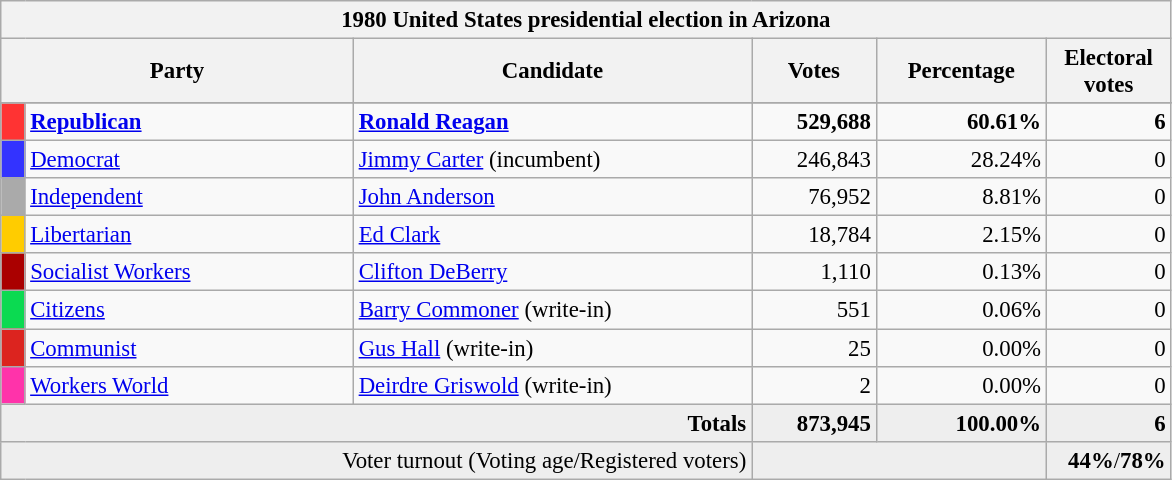<table class="wikitable" style="font-size: 95%;">
<tr>
<th colspan="6">1980 United States presidential election in Arizona</th>
</tr>
<tr>
<th colspan="2" style="width: 15em">Party</th>
<th style="width: 17em">Candidate</th>
<th style="width: 5em">Votes</th>
<th style="width: 7em">Percentage</th>
<th style="width: 5em">Electoral votes</th>
</tr>
<tr>
</tr>
<tr>
<th style="background-color:#FF3333; width: 3px"></th>
<td style="width: 130px"><strong><a href='#'>Republican</a></strong></td>
<td><strong><a href='#'>Ronald Reagan</a></strong></td>
<td align="right"><strong>529,688</strong></td>
<td align="right"><strong>60.61%</strong></td>
<td align="right"><strong>6</strong></td>
</tr>
<tr>
<th style="background-color:#3333FF; width: 3px"></th>
<td style="width: 130px"><a href='#'>Democrat</a></td>
<td><a href='#'>Jimmy Carter</a> (incumbent)</td>
<td align="right">246,843</td>
<td align="right">28.24%</td>
<td align="right">0</td>
</tr>
<tr>
<th style="background-color:#AAAAAA; width: 3px"></th>
<td style="width: 130px"><a href='#'>Independent</a></td>
<td><a href='#'>John Anderson</a></td>
<td align="right">76,952</td>
<td align="right">8.81%</td>
<td align="right">0</td>
</tr>
<tr>
<th style="background-color:#FFCC00; width: 3px"></th>
<td style="width: 130px"><a href='#'>Libertarian</a></td>
<td><a href='#'>Ed Clark</a></td>
<td align="right">18,784</td>
<td align="right">2.15%</td>
<td align="right">0</td>
</tr>
<tr>
<th style="background-color:#AA0000; width: 3px"></th>
<td style="width: 130px"><a href='#'>Socialist Workers</a></td>
<td><a href='#'>Clifton DeBerry</a></td>
<td align="right">1,110</td>
<td align="right">0.13%</td>
<td align="right">0</td>
</tr>
<tr>
<th style="background-color: #0BDA51; width: 3px"></th>
<td style="width: 130px"><a href='#'>Citizens</a></td>
<td><a href='#'>Barry Commoner</a> (write-in)</td>
<td align="right">551</td>
<td align="right">0.06%</td>
<td align="right">0</td>
</tr>
<tr>
<th style="background-color:#DC241F; width: 3px"></th>
<td style="width: 130px"><a href='#'>Communist</a></td>
<td><a href='#'>Gus Hall</a> (write-in)</td>
<td align="right">25</td>
<td align="right">0.00%</td>
<td align="right">0</td>
</tr>
<tr>
<th style="background-color:#FF33AA; width: 3px"></th>
<td style="width: 130px"><a href='#'>Workers World</a></td>
<td><a href='#'>Deirdre Griswold</a> (write-in)</td>
<td align="right">2</td>
<td align="right">0.00%</td>
<td align="right">0</td>
</tr>
<tr bgcolor="#EEEEEE">
<td colspan="3" align="right"><strong>Totals</strong></td>
<td align="right"><strong>873,945</strong></td>
<td align="right"><strong>100.00%</strong></td>
<td align="right"><strong>6</strong></td>
</tr>
<tr bgcolor="#EEEEEE">
<td colspan="3" align="right">Voter turnout (Voting age/Registered voters)</td>
<td colspan="2" align="right"></td>
<td align="right"><strong>44%</strong>/<strong>78%</strong></td>
</tr>
</table>
